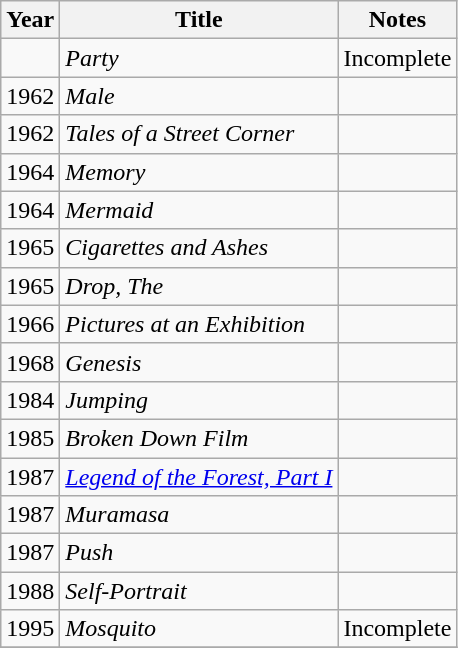<table class="wikitable">
<tr>
<th>Year</th>
<th>Title</th>
<th>Notes</th>
</tr>
<tr>
<td></td>
<td><em>Party</em></td>
<td>Incomplete</td>
</tr>
<tr>
<td>1962</td>
<td><em>Male</em></td>
<td></td>
</tr>
<tr>
<td>1962</td>
<td><em>Tales of a Street Corner</em></td>
<td></td>
</tr>
<tr>
<td>1964</td>
<td><em>Memory</em></td>
<td></td>
</tr>
<tr>
<td>1964</td>
<td><em>Mermaid</em></td>
<td></td>
</tr>
<tr>
<td>1965</td>
<td><em>Cigarettes and Ashes</em></td>
<td></td>
</tr>
<tr>
<td>1965</td>
<td><em>Drop, The</em></td>
<td></td>
</tr>
<tr>
<td>1966</td>
<td><em>Pictures at an Exhibition</em></td>
<td></td>
</tr>
<tr>
<td>1968</td>
<td><em>Genesis</em></td>
<td></td>
</tr>
<tr>
<td>1984</td>
<td><em>Jumping</em></td>
<td></td>
</tr>
<tr>
<td>1985</td>
<td><em>Broken Down Film</em></td>
<td></td>
</tr>
<tr>
<td>1987</td>
<td><em><a href='#'>Legend of the Forest, Part I</a></em></td>
<td></td>
</tr>
<tr>
<td>1987</td>
<td><em>Muramasa</em></td>
<td></td>
</tr>
<tr>
<td>1987</td>
<td><em>Push</em></td>
<td></td>
</tr>
<tr>
<td>1988</td>
<td><em>Self-Portrait</em></td>
<td></td>
</tr>
<tr>
<td>1995</td>
<td><em>Mosquito</em></td>
<td>Incomplete</td>
</tr>
<tr>
</tr>
</table>
